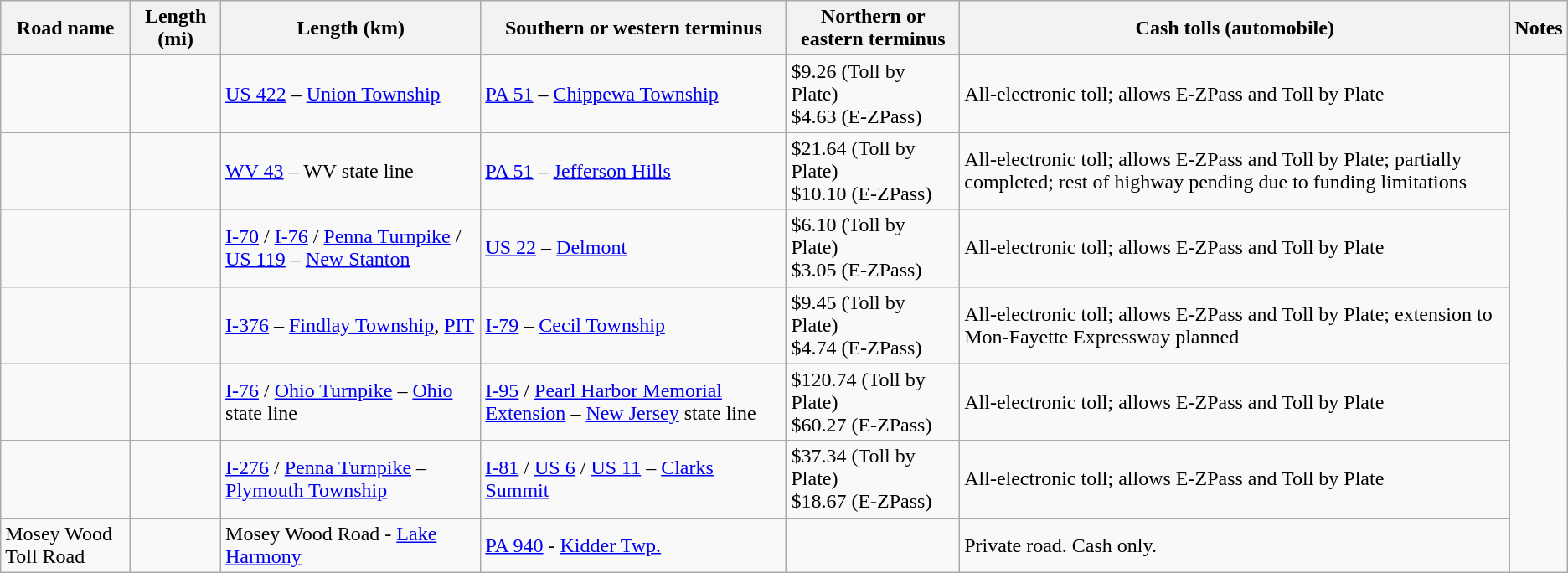<table class=wikitable>
<tr>
<th scope=col>Road name</th>
<th scope=col>Length (mi)</th>
<th scope=col>Length (km)</th>
<th scope=col>Southern or western terminus</th>
<th scope=col>Northern or eastern terminus</th>
<th scope=col>Cash tolls (automobile)</th>
<th scope=col>Notes</th>
</tr>
<tr>
<td></td>
<td></td>
<td><a href='#'>US 422</a> – <a href='#'>Union Township</a></td>
<td><a href='#'>PA 51</a> – <a href='#'>Chippewa Township</a></td>
<td>$9.26 (Toll by Plate)<br>$4.63 (E-ZPass)</td>
<td>All-electronic toll; allows E-ZPass and Toll by Plate</td>
</tr>
<tr>
<td></td>
<td></td>
<td><a href='#'>WV 43</a> – WV state line</td>
<td><a href='#'>PA 51</a> – <a href='#'>Jefferson Hills</a></td>
<td>$21.64 (Toll by Plate)<br>$10.10 (E-ZPass)</td>
<td>All-electronic toll; allows E-ZPass and Toll by Plate; partially completed; rest of highway pending due to funding limitations</td>
</tr>
<tr>
<td></td>
<td></td>
<td><a href='#'>I-70</a> / <a href='#'>I-76</a> / <a href='#'>Penna Turnpike</a> / <a href='#'>US 119</a> – <a href='#'>New Stanton</a></td>
<td><a href='#'>US 22</a> – <a href='#'>Delmont</a></td>
<td>$6.10 (Toll by Plate)<br>$3.05 (E-ZPass)</td>
<td>All-electronic toll; allows E-ZPass and Toll by Plate</td>
</tr>
<tr>
<td></td>
<td></td>
<td><a href='#'>I-376</a> – <a href='#'>Findlay Township</a>, <a href='#'>PIT</a></td>
<td><a href='#'>I-79</a> – <a href='#'>Cecil Township</a></td>
<td>$9.45 (Toll by Plate)<br>$4.74 (E-ZPass)</td>
<td>All-electronic toll; allows E-ZPass and Toll by Plate; extension to Mon-Fayette Expressway planned</td>
</tr>
<tr>
<td></td>
<td></td>
<td><a href='#'>I-76</a> / <a href='#'>Ohio Turnpike</a> – <a href='#'>Ohio</a> state line</td>
<td><a href='#'>I-95</a> / <a href='#'>Pearl Harbor Memorial Extension</a> – <a href='#'>New Jersey</a> state line</td>
<td>$120.74 (Toll by Plate)<br>$60.27 (E-ZPass)</td>
<td>All-electronic toll; allows E-ZPass and Toll by Plate</td>
</tr>
<tr>
<td></td>
<td></td>
<td><a href='#'>I-276</a> / <a href='#'>Penna Turnpike</a> – <a href='#'>Plymouth Township</a></td>
<td><a href='#'>I-81</a> / <a href='#'>US 6</a> / <a href='#'>US 11</a> – <a href='#'>Clarks Summit</a></td>
<td>$37.34 (Toll by Plate)<br>$18.67 (E-ZPass)</td>
<td>All-electronic toll; allows E-ZPass and Toll by Plate</td>
</tr>
<tr>
<td>Mosey Wood Toll Road</td>
<td></td>
<td>Mosey Wood Road - <a href='#'>Lake Harmony</a></td>
<td><a href='#'>PA 940</a> - <a href='#'>Kidder Twp.</a></td>
<td></td>
<td>Private road. Cash only.</td>
</tr>
</table>
